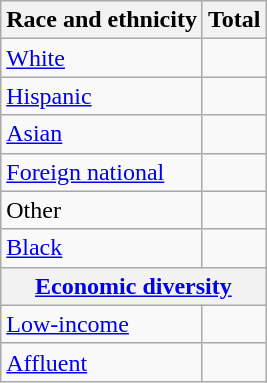<table class="wikitable floatright sortable collapsible"; text-align:right; font-size:80%;">
<tr>
<th>Race and ethnicity</th>
<th colspan="2" data-sort-type=number>Total</th>
</tr>
<tr>
<td><a href='#'>White</a></td>
<td align=right></td>
</tr>
<tr>
<td><a href='#'>Hispanic</a></td>
<td align=right></td>
</tr>
<tr>
<td><a href='#'>Asian</a></td>
<td align=right></td>
</tr>
<tr>
<td><a href='#'>Foreign national</a></td>
<td align=right></td>
</tr>
<tr>
<td>Other</td>
<td align=right></td>
</tr>
<tr>
<td><a href='#'>Black</a></td>
<td align=right></td>
</tr>
<tr>
<th colspan="4" data-sort-type=number><a href='#'>Economic diversity</a></th>
</tr>
<tr>
<td><a href='#'>Low-income</a></td>
<td align=right></td>
</tr>
<tr>
<td><a href='#'>Affluent</a></td>
<td align=right></td>
</tr>
</table>
